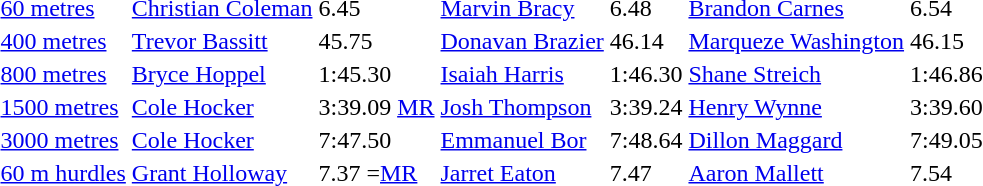<table>
<tr>
<td><a href='#'>60 metres</a></td>
<td><a href='#'>Christian Coleman</a></td>
<td>6.45</td>
<td><a href='#'>Marvin Bracy</a></td>
<td>6.48</td>
<td><a href='#'>Brandon Carnes</a></td>
<td>6.54</td>
</tr>
<tr>
<td><a href='#'>400 metres</a></td>
<td><a href='#'>Trevor Bassitt</a></td>
<td>45.75</td>
<td><a href='#'>Donavan Brazier</a></td>
<td>46.14</td>
<td><a href='#'>Marqueze Washington</a></td>
<td>46.15</td>
</tr>
<tr>
<td><a href='#'>800 metres</a></td>
<td><a href='#'>Bryce Hoppel</a></td>
<td>1:45.30</td>
<td><a href='#'>Isaiah Harris</a></td>
<td>1:46.30</td>
<td><a href='#'>Shane Streich</a></td>
<td>1:46.86</td>
</tr>
<tr>
<td><a href='#'>1500 metres</a></td>
<td><a href='#'>Cole Hocker</a></td>
<td>3:39.09 <a href='#'>MR</a></td>
<td><a href='#'>Josh Thompson</a></td>
<td>3:39.24</td>
<td><a href='#'>Henry Wynne</a></td>
<td>3:39.60</td>
</tr>
<tr>
<td><a href='#'>3000 metres</a></td>
<td><a href='#'>Cole Hocker</a></td>
<td>7:47.50</td>
<td><a href='#'>Emmanuel Bor</a></td>
<td>7:48.64</td>
<td><a href='#'>Dillon Maggard</a></td>
<td>7:49.05</td>
</tr>
<tr>
<td><a href='#'>60 m hurdles</a></td>
<td><a href='#'>Grant Holloway</a></td>
<td>7.37 =<a href='#'>MR</a></td>
<td><a href='#'>Jarret Eaton</a></td>
<td>7.47</td>
<td><a href='#'>Aaron Mallett</a></td>
<td>7.54</td>
</tr>
</table>
